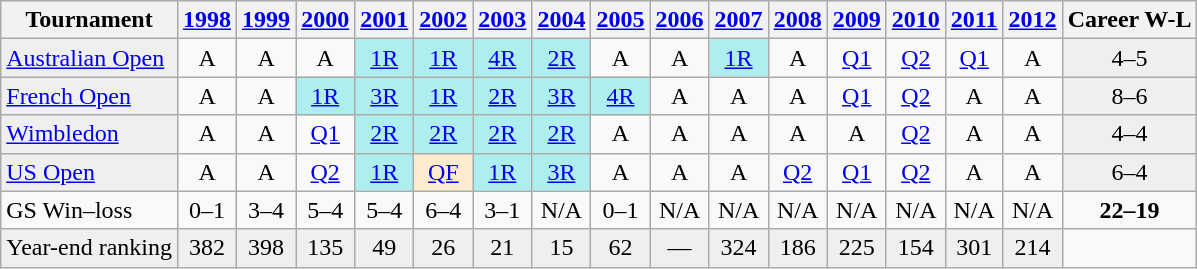<table class="wikitable">
<tr>
<th>Tournament</th>
<th><a href='#'>1998</a></th>
<th><a href='#'>1999</a></th>
<th><a href='#'>2000</a></th>
<th><a href='#'>2001</a></th>
<th><a href='#'>2002</a></th>
<th><a href='#'>2003</a></th>
<th><a href='#'>2004</a></th>
<th><a href='#'>2005</a></th>
<th><a href='#'>2006</a></th>
<th><a href='#'>2007</a></th>
<th><a href='#'>2008</a></th>
<th><a href='#'>2009</a></th>
<th><a href='#'>2010</a></th>
<th><a href='#'>2011</a></th>
<th><a href='#'>2012</a></th>
<th>Career W-L</th>
</tr>
<tr>
<td style="background:#EFEFEF;"><a href='#'>Australian Open</a></td>
<td align="center">A</td>
<td align="center">A</td>
<td align="center">A</td>
<td align="center" style="background:#afeeee;"><a href='#'>1R</a></td>
<td align="center" style="background:#afeeee;"><a href='#'>1R</a></td>
<td align="center" style="background:#afeeee;"><a href='#'>4R</a></td>
<td align="center" style="background:#afeeee;"><a href='#'>2R</a></td>
<td align="center">A</td>
<td align="center">A</td>
<td align="center" style="background:#afeeee;"><a href='#'>1R</a></td>
<td align="center">A</td>
<td align="center"><a href='#'>Q1</a></td>
<td align="center"><a href='#'>Q2</a></td>
<td align="center"><a href='#'>Q1</a></td>
<td align="center">A</td>
<td align="center" style="background:#EFEFEF;">4–5</td>
</tr>
<tr>
<td style="background:#EFEFEF;"><a href='#'>French Open</a></td>
<td align="center">A</td>
<td align="center">A</td>
<td align="center" style="background:#afeeee;"><a href='#'>1R</a></td>
<td align="center" style="background:#afeeee;"><a href='#'>3R</a></td>
<td align="center" style="background:#afeeee;"><a href='#'>1R</a></td>
<td align="center" style="background:#afeeee;"><a href='#'>2R</a></td>
<td align="center" style="background:#afeeee;"><a href='#'>3R</a></td>
<td align="center" style="background:#afeeee;"><a href='#'>4R</a></td>
<td align="center">A</td>
<td align="center">A</td>
<td align="center">A</td>
<td align="center"><a href='#'>Q1</a></td>
<td align="center"><a href='#'>Q2</a></td>
<td align="center">A</td>
<td align="center">A</td>
<td align="center" style="background:#EFEFEF;">8–6</td>
</tr>
<tr>
<td style="background:#EFEFEF;"><a href='#'>Wimbledon</a></td>
<td align="center">A</td>
<td align="center">A</td>
<td align="center"><a href='#'>Q1</a></td>
<td align="center" style="background:#afeeee;"><a href='#'>2R</a></td>
<td align="center" style="background:#afeeee;"><a href='#'>2R</a></td>
<td align="center" style="background:#afeeee;"><a href='#'>2R</a></td>
<td align="center" style="background:#afeeee;"><a href='#'>2R</a></td>
<td align="center">A</td>
<td align="center">A</td>
<td align="center">A</td>
<td align="center">A</td>
<td align="center">A</td>
<td align="center"><a href='#'>Q2</a></td>
<td align="center">A</td>
<td align="center">A</td>
<td align="center" style="background:#EFEFEF;">4–4</td>
</tr>
<tr>
<td style="background:#EFEFEF;"><a href='#'>US Open</a></td>
<td align="center">A</td>
<td align="center">A</td>
<td align="center"><a href='#'>Q2</a></td>
<td align="center" style="background:#afeeee;"><a href='#'>1R</a></td>
<td align="center" style="background:#ffebcd;"><a href='#'>QF</a></td>
<td align="center" style="background:#afeeee;"><a href='#'>1R</a></td>
<td align="center" style="background:#afeeee;"><a href='#'>3R</a></td>
<td align="center">A</td>
<td align="center">A</td>
<td align="center">A</td>
<td align="center"><a href='#'>Q2</a></td>
<td align="center"><a href='#'>Q1</a></td>
<td align="center"><a href='#'>Q2</a></td>
<td align="center">A</td>
<td align="center">A</td>
<td align="center" style="background:#EFEFEF;">6–4</td>
</tr>
<tr>
<td>GS Win–loss</td>
<td align="center">0–1</td>
<td align="center">3–4</td>
<td align="center">5–4</td>
<td align="center">5–4</td>
<td align="center">6–4</td>
<td align="center">3–1</td>
<td align="center">N/A</td>
<td align="center">0–1</td>
<td align="center">N/A</td>
<td align="center">N/A</td>
<td align="center">N/A</td>
<td align="center">N/A</td>
<td align="center">N/A</td>
<td align="center">N/A</td>
<td align="center">N/A</td>
<td align="center"><strong>22–19</strong></td>
</tr>
<tr style="background:#efefef;">
<td>Year-end ranking</td>
<td style="text-align:center;">382</td>
<td style="text-align:center;">398</td>
<td style="text-align:center;">135</td>
<td style="text-align:center;">49</td>
<td style="text-align:center;">26</td>
<td style="text-align:center;">21</td>
<td style="text-align:center;">15</td>
<td style="text-align:center;">62</td>
<td style="text-align:center;">—</td>
<td style="text-align:center;">324</td>
<td style="text-align:center;">186</td>
<td style="text-align:center;">225</td>
<td style="text-align:center;">154</td>
<td style="text-align:center;">301</td>
<td style="text-align:center;">214</td>
</tr>
</table>
